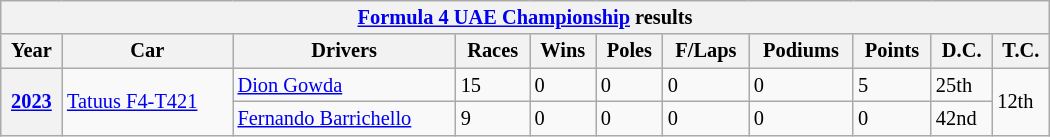<table class="wikitable" style="font-size:85%; width:700px">
<tr>
<th colspan="11"><a href='#'>Formula 4 UAE Championship</a> results</th>
</tr>
<tr valign="top">
<th>Year</th>
<th>Car</th>
<th>Drivers</th>
<th>Races</th>
<th>Wins</th>
<th>Poles</th>
<th>F/Laps</th>
<th>Podiums</th>
<th>Points</th>
<th>D.C.</th>
<th>T.C.</th>
</tr>
<tr>
<th rowspan="2"><a href='#'>2023</a></th>
<td rowspan="2"><a href='#'>Tatuus F4-T421</a></td>
<td> <a href='#'>Dion Gowda</a></td>
<td>15</td>
<td>0</td>
<td>0</td>
<td>0</td>
<td>0</td>
<td>5</td>
<td>25th</td>
<td rowspan="2">12th</td>
</tr>
<tr>
<td> <a href='#'>Fernando Barrichello</a></td>
<td>9</td>
<td>0</td>
<td>0</td>
<td>0</td>
<td>0</td>
<td>0</td>
<td>42nd</td>
</tr>
</table>
